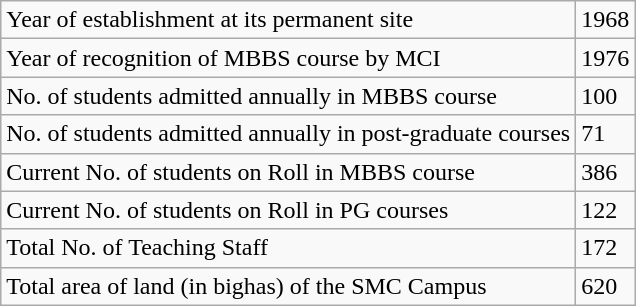<table class="wikitable">
<tr>
<td>Year of establishment at its permanent site</td>
<td>1968</td>
</tr>
<tr>
<td>Year of recognition of MBBS course by MCI</td>
<td>1976</td>
</tr>
<tr>
<td>No. of students admitted annually in MBBS course</td>
<td>100</td>
</tr>
<tr>
<td>No. of students admitted annually in post-graduate courses</td>
<td>71</td>
</tr>
<tr>
<td>Current No. of students on Roll in MBBS course</td>
<td>386</td>
</tr>
<tr>
<td>Current No. of students on Roll in PG courses</td>
<td>122</td>
</tr>
<tr>
<td>Total No. of Teaching Staff</td>
<td>172</td>
</tr>
<tr>
<td>Total area of land (in bighas) of the SMC Campus</td>
<td>620</td>
</tr>
</table>
